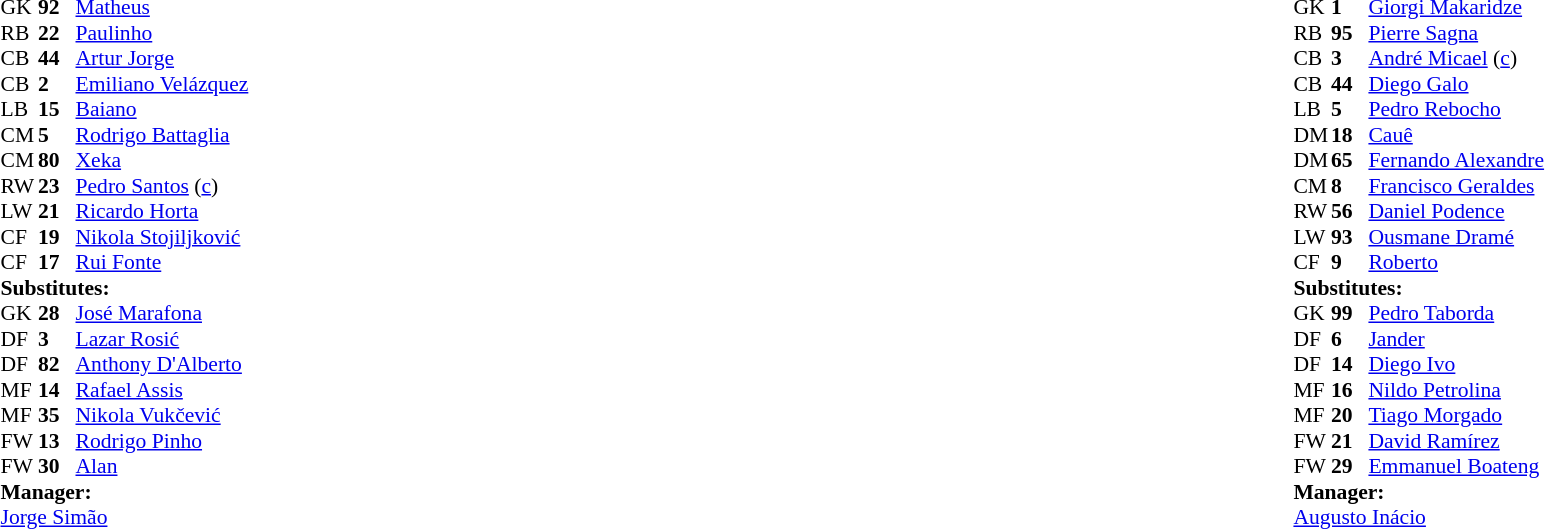<table width="100%">
<tr>
<td valign="top" width="50%"><br><table style="font-size: 90%" cellspacing="0" cellpadding="0">
<tr>
<td colspan="4"></td>
</tr>
<tr>
<th width=25></th>
<th width=25></th>
</tr>
<tr>
<td>GK</td>
<td><strong>92</strong></td>
<td> <a href='#'>Matheus</a></td>
<td></td>
</tr>
<tr>
<td>RB</td>
<td><strong>22</strong></td>
<td> <a href='#'>Paulinho</a></td>
</tr>
<tr>
<td>CB</td>
<td><strong>44</strong></td>
<td> <a href='#'>Artur Jorge</a></td>
<td></td>
<td></td>
</tr>
<tr>
<td>CB</td>
<td><strong>2</strong></td>
<td> <a href='#'>Emiliano Velázquez</a></td>
</tr>
<tr>
<td>LB</td>
<td><strong>15</strong></td>
<td> <a href='#'>Baiano</a></td>
</tr>
<tr>
<td>CM</td>
<td><strong>5</strong></td>
<td> <a href='#'>Rodrigo Battaglia</a></td>
</tr>
<tr>
<td>CM</td>
<td><strong>80</strong></td>
<td> <a href='#'>Xeka</a></td>
<td></td>
<td></td>
</tr>
<tr>
<td>RW</td>
<td><strong>23</strong></td>
<td> <a href='#'>Pedro Santos</a> (<a href='#'>c</a>)</td>
</tr>
<tr>
<td>LW</td>
<td><strong>21</strong></td>
<td> <a href='#'>Ricardo Horta</a></td>
<td></td>
<td></td>
</tr>
<tr>
<td>CF</td>
<td><strong>19</strong></td>
<td> <a href='#'>Nikola Stojiljković</a></td>
</tr>
<tr>
<td>CF</td>
<td><strong>17</strong></td>
<td> <a href='#'>Rui Fonte</a></td>
<td></td>
</tr>
<tr>
<td colspan=3><strong>Substitutes:</strong></td>
</tr>
<tr>
<td>GK</td>
<td><strong>28</strong></td>
<td> <a href='#'>José Marafona</a></td>
</tr>
<tr>
<td>DF</td>
<td><strong>3</strong></td>
<td> <a href='#'>Lazar Rosić</a></td>
</tr>
<tr>
<td>DF</td>
<td><strong>82</strong></td>
<td> <a href='#'>Anthony D'Alberto</a></td>
</tr>
<tr>
<td>MF</td>
<td><strong>14</strong></td>
<td> <a href='#'>Rafael Assis</a></td>
</tr>
<tr>
<td>MF</td>
<td><strong>35</strong></td>
<td> <a href='#'>Nikola Vukčević</a></td>
<td></td>
<td></td>
</tr>
<tr>
<td>FW</td>
<td><strong>13</strong></td>
<td> <a href='#'>Rodrigo Pinho</a></td>
<td></td>
<td></td>
</tr>
<tr>
<td>FW</td>
<td><strong>30</strong></td>
<td> <a href='#'>Alan</a></td>
<td></td>
<td></td>
</tr>
<tr>
<td colspan=3><strong>Manager:</strong></td>
</tr>
<tr>
<td colspan=4> <a href='#'>Jorge Simão</a></td>
</tr>
</table>
</td>
<td valign="top"></td>
<td valign="top" width="50%"><br><table style="font-size: 90%" cellspacing="0" cellpadding="0" align=center>
<tr>
<td colspan="4"></td>
</tr>
<tr>
<th width=25></th>
<th width=25></th>
</tr>
<tr>
<td>GK</td>
<td><strong>1</strong></td>
<td> <a href='#'>Giorgi Makaridze</a></td>
<td></td>
</tr>
<tr>
<td>RB</td>
<td><strong>95</strong></td>
<td> <a href='#'>Pierre Sagna</a></td>
<td></td>
</tr>
<tr>
<td>CB</td>
<td><strong>3</strong></td>
<td> <a href='#'>André Micael</a> (<a href='#'>c</a>)</td>
</tr>
<tr>
<td>CB</td>
<td><strong>44</strong></td>
<td> <a href='#'>Diego Galo</a></td>
</tr>
<tr>
<td>LB</td>
<td><strong>5</strong></td>
<td> <a href='#'>Pedro Rebocho</a></td>
</tr>
<tr>
<td>DM</td>
<td><strong>18</strong></td>
<td> <a href='#'>Cauê</a></td>
</tr>
<tr>
<td>DM</td>
<td><strong>65</strong></td>
<td> <a href='#'>Fernando Alexandre</a></td>
</tr>
<tr>
<td>CM</td>
<td><strong>8</strong></td>
<td> <a href='#'>Francisco Geraldes</a></td>
<td></td>
</tr>
<tr>
<td>RW</td>
<td><strong>56</strong></td>
<td> <a href='#'>Daniel Podence</a></td>
</tr>
<tr>
<td>LW</td>
<td><strong>93</strong></td>
<td> <a href='#'>Ousmane Dramé</a></td>
<td></td>
<td></td>
</tr>
<tr>
<td>CF</td>
<td><strong>9</strong></td>
<td> <a href='#'>Roberto</a></td>
<td></td>
<td></td>
</tr>
<tr>
<td colspan=3><strong>Substitutes:</strong></td>
</tr>
<tr>
<td>GK</td>
<td><strong>99</strong></td>
<td> <a href='#'>Pedro Taborda</a></td>
</tr>
<tr>
<td>DF</td>
<td><strong>6</strong></td>
<td> <a href='#'>Jander</a></td>
</tr>
<tr>
<td>DF</td>
<td><strong>14</strong></td>
<td> <a href='#'>Diego Ivo</a></td>
</tr>
<tr>
<td>MF</td>
<td><strong>16</strong></td>
<td> <a href='#'>Nildo Petrolina</a></td>
<td></td>
<td></td>
</tr>
<tr>
<td>MF</td>
<td><strong>20</strong></td>
<td> <a href='#'>Tiago Morgado</a></td>
</tr>
<tr>
<td>FW</td>
<td><strong>21</strong></td>
<td> <a href='#'>David Ramírez</a></td>
</tr>
<tr>
<td>FW</td>
<td><strong>29</strong></td>
<td> <a href='#'>Emmanuel Boateng</a></td>
<td></td>
<td></td>
</tr>
<tr>
<td colspan=3><strong>Manager:</strong></td>
</tr>
<tr>
<td colspan=4> <a href='#'>Augusto Inácio</a></td>
</tr>
</table>
</td>
</tr>
</table>
